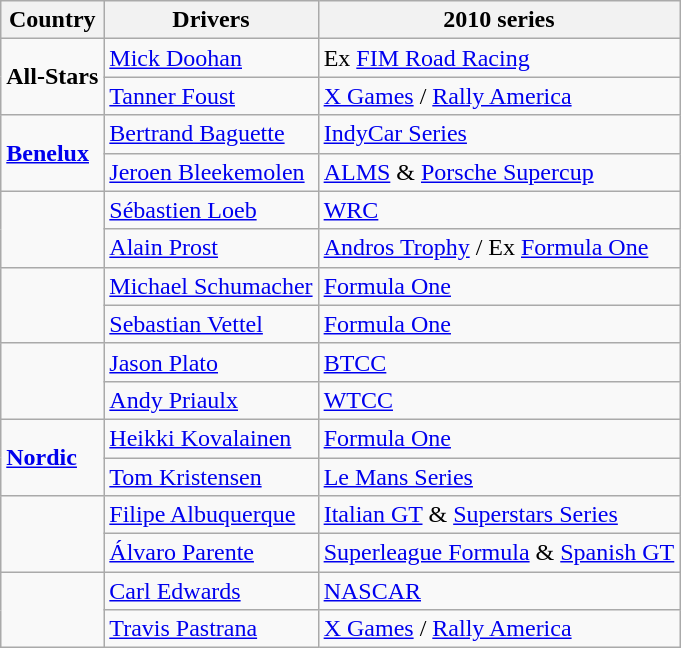<table class="wikitable">
<tr>
<th>Country</th>
<th>Drivers</th>
<th>2010 series</th>
</tr>
<tr>
<td rowspan=2><strong> All-Stars</strong></td>
<td><a href='#'>Mick Doohan</a></td>
<td>Ex <a href='#'>FIM Road Racing</a></td>
</tr>
<tr>
<td><a href='#'>Tanner Foust</a></td>
<td><a href='#'>X Games</a> / <a href='#'>Rally America</a></td>
</tr>
<tr>
<td rowspan=2><strong> <a href='#'>Benelux</a></strong></td>
<td><a href='#'>Bertrand Baguette</a></td>
<td><a href='#'>IndyCar Series</a></td>
</tr>
<tr>
<td><a href='#'>Jeroen Bleekemolen</a></td>
<td><a href='#'>ALMS</a> & <a href='#'>Porsche Supercup</a></td>
</tr>
<tr>
<td rowspan=2><strong></strong></td>
<td><a href='#'>Sébastien Loeb</a></td>
<td><a href='#'>WRC</a></td>
</tr>
<tr>
<td><a href='#'>Alain Prost</a></td>
<td><a href='#'>Andros Trophy</a> / Ex <a href='#'>Formula One</a></td>
</tr>
<tr>
<td rowspan=2><strong></strong></td>
<td><a href='#'>Michael Schumacher</a></td>
<td><a href='#'>Formula One</a></td>
</tr>
<tr>
<td><a href='#'>Sebastian Vettel</a></td>
<td><a href='#'>Formula One</a></td>
</tr>
<tr>
<td rowspan=2><strong></strong></td>
<td><a href='#'>Jason Plato</a></td>
<td><a href='#'>BTCC</a></td>
</tr>
<tr>
<td><a href='#'>Andy Priaulx</a></td>
<td><a href='#'>WTCC</a></td>
</tr>
<tr>
<td rowspan=2> <strong><a href='#'>Nordic</a></strong></td>
<td><a href='#'>Heikki Kovalainen</a></td>
<td><a href='#'>Formula One</a></td>
</tr>
<tr>
<td><a href='#'>Tom Kristensen</a></td>
<td><a href='#'>Le Mans Series</a></td>
</tr>
<tr>
<td rowspan=2><strong></strong></td>
<td><a href='#'>Filipe Albuquerque</a></td>
<td><a href='#'>Italian GT</a> & <a href='#'>Superstars Series</a></td>
</tr>
<tr>
<td><a href='#'>Álvaro Parente</a></td>
<td><a href='#'>Superleague Formula</a> & <a href='#'>Spanish GT</a></td>
</tr>
<tr>
<td rowspan=2><strong></strong></td>
<td><a href='#'>Carl Edwards</a></td>
<td><a href='#'>NASCAR</a></td>
</tr>
<tr>
<td><a href='#'>Travis Pastrana</a></td>
<td><a href='#'>X Games</a> / <a href='#'>Rally America</a></td>
</tr>
</table>
